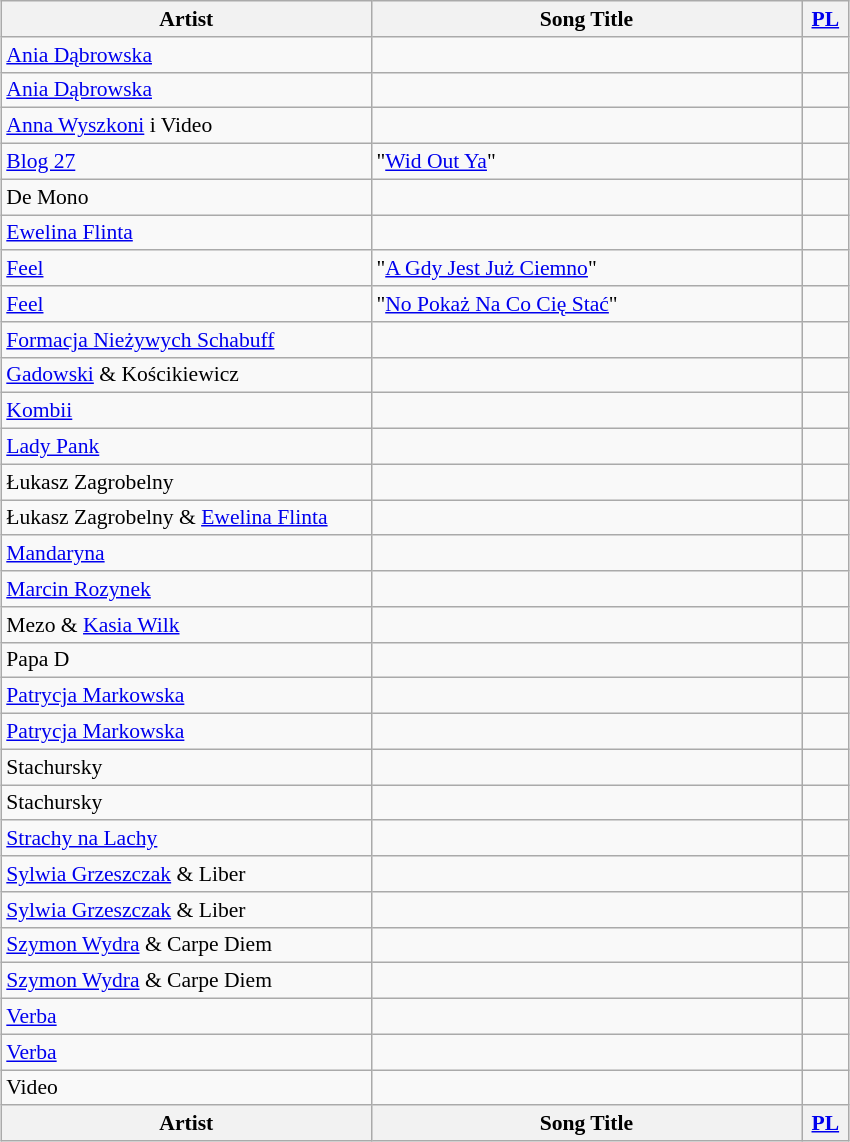<table class="wikitable sortable" style="font-size:90%; text-align:left; margin: 5px;">
<tr>
<th style="width:240px;">Artist</th>
<th style="width:280px;">Song Title</th>
<th width=25px><a href='#'>PL</a></th>
</tr>
<tr>
<td><a href='#'>Ania Dąbrowska</a></td>
<td></td>
<td></td>
</tr>
<tr>
<td><a href='#'>Ania Dąbrowska</a></td>
<td></td>
<td></td>
</tr>
<tr>
<td><a href='#'>Anna Wyszkoni</a> i Video</td>
<td></td>
<td></td>
</tr>
<tr>
<td><a href='#'>Blog 27</a></td>
<td>"<a href='#'>Wid Out Ya</a>"</td>
<td></td>
</tr>
<tr>
<td>De Mono</td>
<td></td>
<td></td>
</tr>
<tr>
<td><a href='#'>Ewelina Flinta</a></td>
<td></td>
<td></td>
</tr>
<tr>
<td><a href='#'>Feel</a></td>
<td>"<a href='#'>A Gdy Jest Już Ciemno</a>"</td>
<td></td>
</tr>
<tr>
<td><a href='#'>Feel</a></td>
<td>"<a href='#'>No Pokaż Na Co Cię Stać</a>"</td>
<td></td>
</tr>
<tr>
<td><a href='#'>Formacja Nieżywych Schabuff</a></td>
<td></td>
<td></td>
</tr>
<tr>
<td><a href='#'>Gadowski</a> & Kościkiewicz</td>
<td></td>
<td></td>
</tr>
<tr>
<td><a href='#'>Kombii</a></td>
<td></td>
<td></td>
</tr>
<tr>
<td><a href='#'>Lady Pank</a></td>
<td></td>
<td></td>
</tr>
<tr>
<td>Łukasz Zagrobelny</td>
<td></td>
<td></td>
</tr>
<tr>
<td>Łukasz Zagrobelny & <a href='#'>Ewelina Flinta</a></td>
<td></td>
<td></td>
</tr>
<tr>
<td><a href='#'>Mandaryna</a></td>
<td></td>
<td></td>
</tr>
<tr>
<td><a href='#'>Marcin Rozynek</a></td>
<td></td>
<td></td>
</tr>
<tr>
<td>Mezo & <a href='#'>Kasia Wilk</a></td>
<td></td>
<td></td>
</tr>
<tr>
<td>Papa D</td>
<td></td>
<td></td>
</tr>
<tr>
<td><a href='#'>Patrycja Markowska</a></td>
<td></td>
<td></td>
</tr>
<tr>
<td><a href='#'>Patrycja Markowska</a></td>
<td></td>
<td></td>
</tr>
<tr>
<td>Stachursky</td>
<td></td>
<td></td>
</tr>
<tr>
<td>Stachursky</td>
<td></td>
<td></td>
</tr>
<tr>
<td><a href='#'>Strachy na Lachy</a></td>
<td></td>
<td></td>
</tr>
<tr>
<td><a href='#'>Sylwia Grzeszczak</a> & Liber</td>
<td></td>
<td></td>
</tr>
<tr>
<td><a href='#'>Sylwia Grzeszczak</a> & Liber</td>
<td></td>
<td></td>
</tr>
<tr>
<td><a href='#'>Szymon Wydra</a> & Carpe Diem</td>
<td></td>
<td></td>
</tr>
<tr>
<td><a href='#'>Szymon Wydra</a> & Carpe Diem</td>
<td></td>
<td></td>
</tr>
<tr>
<td><a href='#'>Verba</a></td>
<td></td>
<td></td>
</tr>
<tr>
<td><a href='#'>Verba</a></td>
<td></td>
<td></td>
</tr>
<tr>
<td>Video</td>
<td></td>
<td></td>
</tr>
<tr class="sortbottom">
<th>Artist</th>
<th>Song Title</th>
<th><a href='#'>PL</a></th>
</tr>
</table>
